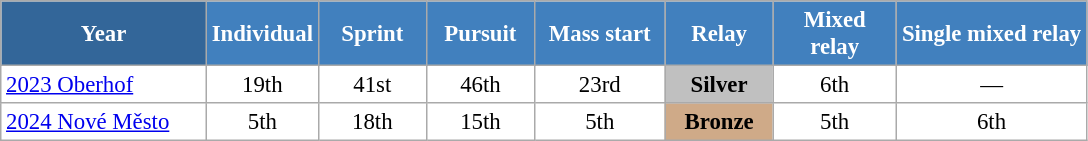<table class="wikitable" style="font-size:95%; text-align:center; border:grey solid 1px; border-collapse:collapse; background:#ffffff;">
<tr>
<th style="background-color:#369; color:white;    width:130px;">Year</th>
<th style="background-color:#4180be; color:white; width:65px;">Individual</th>
<th style="background-color:#4180be; color:white; width:65px;">Sprint</th>
<th style="background-color:#4180be; color:white; width:65px;">Pursuit</th>
<th style="background-color:#4180be; color:white; width:80px;">Mass start</th>
<th style="background-color:#4180be; color:white; width:65px;">Relay</th>
<th style="background-color:#4180be; color:white; width:75px;">Mixed relay</th>
<th style="background-color:#4180be; color:white; width:120px;">Single mixed relay</th>
</tr>
<tr>
<td align=left> <a href='#'>2023 Oberhof</a></td>
<td>19th</td>
<td>41st</td>
<td>46th</td>
<td>23rd</td>
<td style="background:silver"><strong>Silver</strong></td>
<td>6th</td>
<td>—</td>
</tr>
<tr>
<td align=left> <a href='#'>2024 Nové Město</a></td>
<td>5th</td>
<td>18th</td>
<td>15th</td>
<td>5th</td>
<td style="background:#cfaa88;"><strong>Bronze</strong></td>
<td>5th</td>
<td>6th</td>
</tr>
</table>
